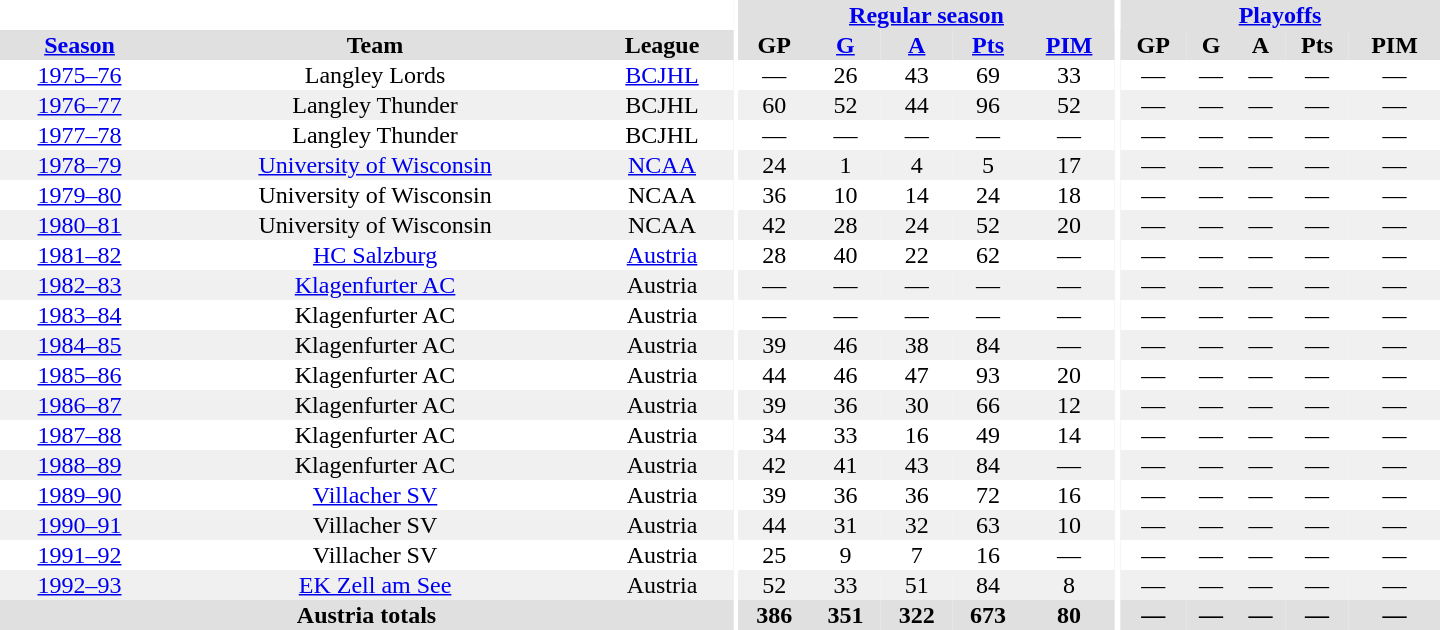<table border="0" cellpadding="1" cellspacing="0" style="text-align:center; width:60em">
<tr bgcolor="#e0e0e0">
<th colspan="3" bgcolor="#ffffff"></th>
<th rowspan="99" bgcolor="#ffffff"></th>
<th colspan="5"><a href='#'>Regular season</a></th>
<th rowspan="99" bgcolor="#ffffff"></th>
<th colspan="5"><a href='#'>Playoffs</a></th>
</tr>
<tr bgcolor="#e0e0e0">
<th><a href='#'>Season</a></th>
<th>Team</th>
<th>League</th>
<th>GP</th>
<th><a href='#'>G</a></th>
<th><a href='#'>A</a></th>
<th><a href='#'>Pts</a></th>
<th><a href='#'>PIM</a></th>
<th>GP</th>
<th>G</th>
<th>A</th>
<th>Pts</th>
<th>PIM</th>
</tr>
<tr>
<td><a href='#'>1975–76</a></td>
<td>Langley Lords</td>
<td><a href='#'>BCJHL</a></td>
<td>—</td>
<td>26</td>
<td>43</td>
<td>69</td>
<td>33</td>
<td>—</td>
<td>—</td>
<td>—</td>
<td>—</td>
<td>—</td>
</tr>
<tr bgcolor="#f0f0f0">
<td><a href='#'>1976–77</a></td>
<td>Langley Thunder</td>
<td>BCJHL</td>
<td>60</td>
<td>52</td>
<td>44</td>
<td>96</td>
<td>52</td>
<td>—</td>
<td>—</td>
<td>—</td>
<td>—</td>
<td>—</td>
</tr>
<tr>
<td><a href='#'>1977–78</a></td>
<td>Langley Thunder</td>
<td>BCJHL</td>
<td>—</td>
<td>—</td>
<td>—</td>
<td>—</td>
<td>—</td>
<td>—</td>
<td>—</td>
<td>—</td>
<td>—</td>
<td>—</td>
</tr>
<tr bgcolor="#f0f0f0">
<td><a href='#'>1978–79</a></td>
<td><a href='#'>University of Wisconsin</a></td>
<td><a href='#'>NCAA</a></td>
<td>24</td>
<td>1</td>
<td>4</td>
<td>5</td>
<td>17</td>
<td>—</td>
<td>—</td>
<td>—</td>
<td>—</td>
<td>—</td>
</tr>
<tr>
<td><a href='#'>1979–80</a></td>
<td>University of Wisconsin</td>
<td>NCAA</td>
<td>36</td>
<td>10</td>
<td>14</td>
<td>24</td>
<td>18</td>
<td>—</td>
<td>—</td>
<td>—</td>
<td>—</td>
<td>—</td>
</tr>
<tr bgcolor="#f0f0f0">
<td><a href='#'>1980–81</a></td>
<td>University of Wisconsin</td>
<td>NCAA</td>
<td>42</td>
<td>28</td>
<td>24</td>
<td>52</td>
<td>20</td>
<td>—</td>
<td>—</td>
<td>—</td>
<td>—</td>
<td>—</td>
</tr>
<tr>
<td><a href='#'>1981–82</a></td>
<td><a href='#'>HC Salzburg</a></td>
<td><a href='#'>Austria</a></td>
<td>28</td>
<td>40</td>
<td>22</td>
<td>62</td>
<td>—</td>
<td>—</td>
<td>—</td>
<td>—</td>
<td>—</td>
<td>—</td>
</tr>
<tr bgcolor="#f0f0f0">
<td><a href='#'>1982–83</a></td>
<td><a href='#'>Klagenfurter AC</a></td>
<td>Austria</td>
<td>—</td>
<td>—</td>
<td>—</td>
<td>—</td>
<td>—</td>
<td>—</td>
<td>—</td>
<td>—</td>
<td>—</td>
<td>—</td>
</tr>
<tr>
<td><a href='#'>1983–84</a></td>
<td>Klagenfurter AC</td>
<td>Austria</td>
<td>—</td>
<td>—</td>
<td>—</td>
<td>—</td>
<td>—</td>
<td>—</td>
<td>—</td>
<td>—</td>
<td>—</td>
<td>—</td>
</tr>
<tr bgcolor="#f0f0f0">
<td><a href='#'>1984–85</a></td>
<td>Klagenfurter AC</td>
<td>Austria</td>
<td>39</td>
<td>46</td>
<td>38</td>
<td>84</td>
<td>—</td>
<td>—</td>
<td>—</td>
<td>—</td>
<td>—</td>
<td>—</td>
</tr>
<tr>
<td><a href='#'>1985–86</a></td>
<td>Klagenfurter AC</td>
<td>Austria</td>
<td>44</td>
<td>46</td>
<td>47</td>
<td>93</td>
<td>20</td>
<td>—</td>
<td>—</td>
<td>—</td>
<td>—</td>
<td>—</td>
</tr>
<tr bgcolor="#f0f0f0">
<td><a href='#'>1986–87</a></td>
<td>Klagenfurter AC</td>
<td>Austria</td>
<td>39</td>
<td>36</td>
<td>30</td>
<td>66</td>
<td>12</td>
<td>—</td>
<td>—</td>
<td>—</td>
<td>—</td>
<td>—</td>
</tr>
<tr>
<td><a href='#'>1987–88</a></td>
<td>Klagenfurter AC</td>
<td>Austria</td>
<td>34</td>
<td>33</td>
<td>16</td>
<td>49</td>
<td>14</td>
<td>—</td>
<td>—</td>
<td>—</td>
<td>—</td>
<td>—</td>
</tr>
<tr bgcolor="#f0f0f0">
<td><a href='#'>1988–89</a></td>
<td>Klagenfurter AC</td>
<td>Austria</td>
<td>42</td>
<td>41</td>
<td>43</td>
<td>84</td>
<td>—</td>
<td>—</td>
<td>—</td>
<td>—</td>
<td>—</td>
<td>—</td>
</tr>
<tr>
<td><a href='#'>1989–90</a></td>
<td><a href='#'>Villacher SV</a></td>
<td>Austria</td>
<td>39</td>
<td>36</td>
<td>36</td>
<td>72</td>
<td>16</td>
<td>—</td>
<td>—</td>
<td>—</td>
<td>—</td>
<td>—</td>
</tr>
<tr bgcolor="#f0f0f0">
<td><a href='#'>1990–91</a></td>
<td>Villacher SV</td>
<td>Austria</td>
<td>44</td>
<td>31</td>
<td>32</td>
<td>63</td>
<td>10</td>
<td>—</td>
<td>—</td>
<td>—</td>
<td>—</td>
<td>—</td>
</tr>
<tr>
<td><a href='#'>1991–92</a></td>
<td>Villacher SV</td>
<td>Austria</td>
<td>25</td>
<td>9</td>
<td>7</td>
<td>16</td>
<td>—</td>
<td>—</td>
<td>—</td>
<td>—</td>
<td>—</td>
<td>—</td>
</tr>
<tr bgcolor="#f0f0f0">
<td><a href='#'>1992–93</a></td>
<td><a href='#'>EK Zell am See</a></td>
<td>Austria</td>
<td>52</td>
<td>33</td>
<td>51</td>
<td>84</td>
<td>8</td>
<td>—</td>
<td>—</td>
<td>—</td>
<td>—</td>
<td>—</td>
</tr>
<tr>
</tr>
<tr ALIGN="center" bgcolor="#e0e0e0">
<th colspan="3">Austria totals</th>
<th ALIGN="center">386</th>
<th ALIGN="center">351</th>
<th ALIGN="center">322</th>
<th ALIGN="center">673</th>
<th ALIGN="center">80</th>
<th ALIGN="center">—</th>
<th ALIGN="center">—</th>
<th ALIGN="center">—</th>
<th ALIGN="center">—</th>
<th ALIGN="center">—</th>
</tr>
</table>
